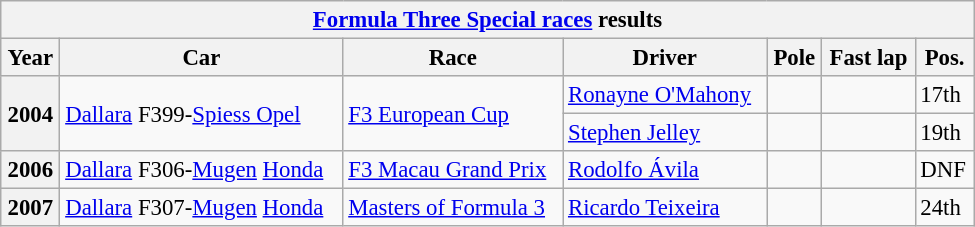<table class="wikitable collapsible collapsed" style="font-size:95%; width:650px">
<tr>
<th colspan=9><a href='#'>Formula Three Special races</a> results</th>
</tr>
<tr>
<th>Year</th>
<th>Car</th>
<th>Race</th>
<th>Driver</th>
<th>Pole</th>
<th>Fast lap</th>
<th>Pos.</th>
</tr>
<tr>
<th rowspan=2><strong>2004</strong></th>
<td rowspan=2><a href='#'>Dallara</a> F399-<a href='#'>Spiess Opel</a></td>
<td rowspan=2><a href='#'>F3 European Cup</a></td>
<td> <a href='#'>Ronayne O'Mahony</a></td>
<td></td>
<td></td>
<td>17th</td>
</tr>
<tr>
<td> <a href='#'>Stephen Jelley</a></td>
<td></td>
<td></td>
<td>19th</td>
</tr>
<tr>
<th><strong>2006</strong></th>
<td><a href='#'>Dallara</a> F306-<a href='#'>Mugen</a> <a href='#'>Honda</a></td>
<td><a href='#'>F3 Macau Grand Prix</a></td>
<td> <a href='#'>Rodolfo Ávila</a></td>
<td></td>
<td></td>
<td>DNF</td>
</tr>
<tr>
<th><strong>2007</strong></th>
<td><a href='#'>Dallara</a> F307-<a href='#'>Mugen</a> <a href='#'>Honda</a></td>
<td><a href='#'>Masters of Formula 3</a></td>
<td> <a href='#'>Ricardo Teixeira</a></td>
<td></td>
<td></td>
<td>24th</td>
</tr>
</table>
